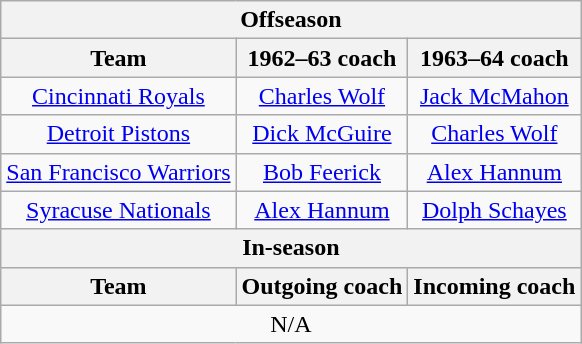<table class="wikitable" border="1" style="text-align: center">
<tr>
<th colspan="3">Offseason</th>
</tr>
<tr>
<th>Team</th>
<th>1962–63 coach</th>
<th>1963–64 coach</th>
</tr>
<tr>
<td><a href='#'>Cincinnati Royals</a></td>
<td><a href='#'>Charles Wolf</a></td>
<td><a href='#'>Jack McMahon</a></td>
</tr>
<tr>
<td><a href='#'>Detroit Pistons</a></td>
<td><a href='#'>Dick McGuire</a></td>
<td><a href='#'>Charles Wolf</a></td>
</tr>
<tr>
<td><a href='#'>San Francisco Warriors</a></td>
<td><a href='#'>Bob Feerick</a></td>
<td><a href='#'>Alex Hannum</a></td>
</tr>
<tr>
<td><a href='#'>Syracuse Nationals</a></td>
<td><a href='#'>Alex Hannum</a></td>
<td><a href='#'>Dolph Schayes</a></td>
</tr>
<tr>
<th colspan="3">In-season</th>
</tr>
<tr>
<th>Team</th>
<th>Outgoing coach</th>
<th>Incoming coach</th>
</tr>
<tr>
<td colspan="3">N/A</td>
</tr>
</table>
